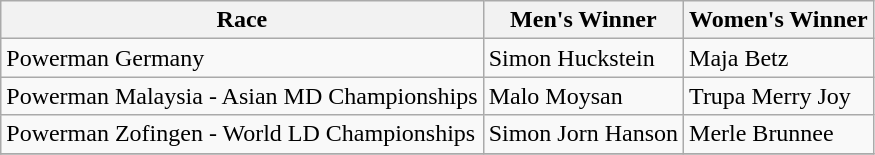<table class="wikitable">
<tr>
<th>Race</th>
<th>Men's Winner</th>
<th>Women's Winner</th>
</tr>
<tr>
<td> Powerman Germany</td>
<td> Simon Huckstein</td>
<td> Maja Betz</td>
</tr>
<tr>
<td> Powerman Malaysia - Asian MD Championships</td>
<td> Malo Moysan</td>
<td> Trupa Merry Joy</td>
</tr>
<tr>
<td> Powerman Zofingen - World LD Championships</td>
<td> Simon Jorn Hanson</td>
<td> Merle Brunnee</td>
</tr>
<tr>
</tr>
</table>
